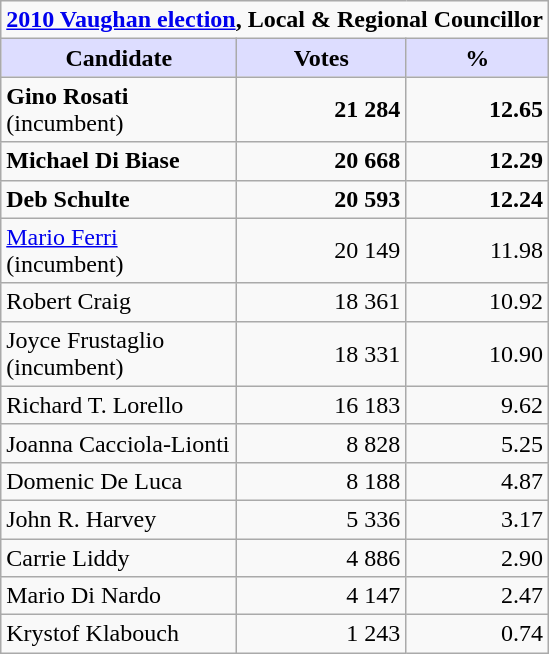<table class="wikitable">
<tr>
<td colspan="3" style="text-align:center;"><strong><a href='#'>2010 Vaughan election</a>, Local & Regional Councillor</strong></td>
</tr>
<tr>
<th style="background:#ddf; width:150px;">Candidate</th>
<th style="background:#ddf;">Votes</th>
<th style="background:#ddf;">%</th>
</tr>
<tr>
<td><strong>Gino Rosati</strong> (incumbent)</td>
<td align=right><strong>21 284</strong></td>
<td align=right><strong>12.65</strong></td>
</tr>
<tr>
<td><strong>Michael Di Biase</strong></td>
<td align=right><strong>20 668</strong></td>
<td align=right><strong>12.29</strong></td>
</tr>
<tr>
<td><strong>Deb Schulte</strong></td>
<td align=right><strong>20 593</strong></td>
<td align=right><strong>12.24</strong></td>
</tr>
<tr>
<td><a href='#'>Mario Ferri</a> (incumbent)</td>
<td align=right>20 149</td>
<td align=right>11.98</td>
</tr>
<tr>
<td>Robert Craig</td>
<td align=right>18 361</td>
<td align=right>10.92</td>
</tr>
<tr>
<td>Joyce Frustaglio (incumbent)</td>
<td align=right>18 331</td>
<td align=right>10.90</td>
</tr>
<tr>
<td>Richard T. Lorello</td>
<td align=right>16 183</td>
<td align=right>9.62</td>
</tr>
<tr>
<td>Joanna Cacciola-Lionti</td>
<td align=right>8 828</td>
<td align=right>5.25</td>
</tr>
<tr>
<td>Domenic De Luca</td>
<td align=right>8 188</td>
<td align=right>4.87</td>
</tr>
<tr>
<td>John R. Harvey</td>
<td align=right>5 336</td>
<td align=right>3.17</td>
</tr>
<tr>
<td>Carrie Liddy</td>
<td align=right>4 886</td>
<td align=right>2.90</td>
</tr>
<tr>
<td>Mario Di Nardo</td>
<td align=right>4 147</td>
<td align=right>2.47</td>
</tr>
<tr>
<td>Krystof Klabouch</td>
<td align=right>1 243</td>
<td align=right>0.74</td>
</tr>
</table>
